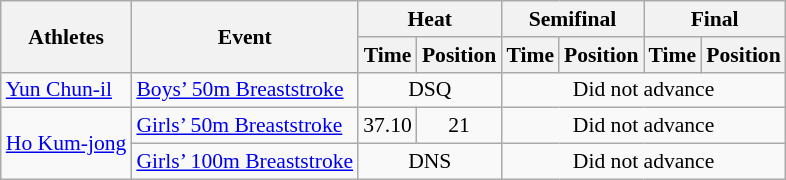<table class="wikitable" border="1" style="font-size:90%">
<tr>
<th rowspan=2>Athletes</th>
<th rowspan=2>Event</th>
<th colspan=2>Heat</th>
<th colspan=2>Semifinal</th>
<th colspan=2>Final</th>
</tr>
<tr>
<th>Time</th>
<th>Position</th>
<th>Time</th>
<th>Position</th>
<th>Time</th>
<th>Position</th>
</tr>
<tr>
<td rowspan=1><a href='#'>Yun Chun-il</a></td>
<td><a href='#'>Boys’ 50m Breaststroke</a></td>
<td colspan="2" align=center>DSQ</td>
<td colspan="4" align=center>Did not advance</td>
</tr>
<tr>
<td rowspan=2><a href='#'>Ho Kum-jong</a></td>
<td><a href='#'>Girls’ 50m Breaststroke</a></td>
<td align=center>37.10</td>
<td align=center>21</td>
<td colspan="4" align=center>Did not advance</td>
</tr>
<tr>
<td><a href='#'>Girls’ 100m Breaststroke</a></td>
<td colspan="2" align=center>DNS</td>
<td colspan="4" align=center>Did not advance</td>
</tr>
</table>
